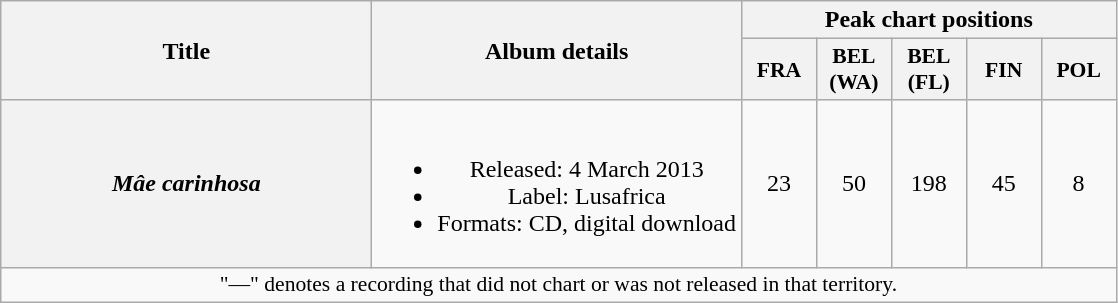<table class="wikitable plainrowheaders" style="text-align:center;">
<tr>
<th scope="col" rowspan="2" style="width:15em;">Title</th>
<th scope="col" rowspan="2">Album details</th>
<th scope="col" colspan="5">Peak chart positions</th>
</tr>
<tr>
<th scope="col" style="width:3em;font-size:90%;">FRA<br></th>
<th scope="col" style="width:3em;font-size:90%;">BEL (WA)<br></th>
<th scope="col" style="width:3em;font-size:90%;">BEL (FL)<br></th>
<th scope="col" style="width:3em;font-size:90%;">FIN<br></th>
<th scope="col" style="width:3em;font-size:90%;">POL<br></th>
</tr>
<tr>
<th scope="row"><em>Mâe carinhosa</em></th>
<td><br><ul><li>Released: 4 March 2013</li><li>Label: Lusafrica</li><li>Formats: CD, digital download</li></ul></td>
<td>23</td>
<td>50</td>
<td>198</td>
<td>45</td>
<td>8</td>
</tr>
<tr>
<td colspan="20" style="font-size:90%">"—" denotes a recording that did not chart or was not released in that territory.</td>
</tr>
</table>
